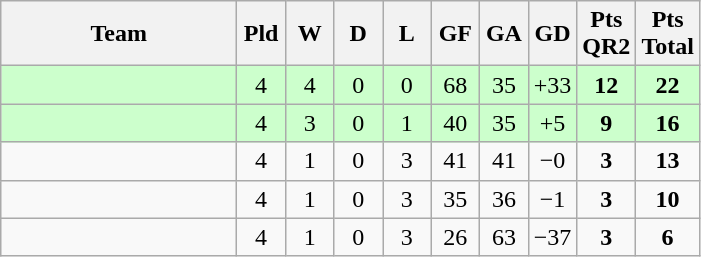<table class="wikitable" style="text-align:center;">
<tr>
<th width=150>Team</th>
<th width=25>Pld</th>
<th width=25>W</th>
<th width=25>D</th>
<th width=25>L</th>
<th width=25>GF</th>
<th width=25>GA</th>
<th width=25>GD</th>
<th width=30>Pts QR2</th>
<th width=30>Pts Total</th>
</tr>
<tr bgcolor=#CCFFCC>
<td align="left"></td>
<td>4</td>
<td>4</td>
<td>0</td>
<td>0</td>
<td>68</td>
<td>35</td>
<td>+33</td>
<td><strong>12</strong></td>
<td><strong>22</strong></td>
</tr>
<tr bgcolor=#CCFFCC>
<td align="left"></td>
<td>4</td>
<td>3</td>
<td>0</td>
<td>1</td>
<td>40</td>
<td>35</td>
<td>+5</td>
<td><strong>9</strong></td>
<td><strong>16</strong></td>
</tr>
<tr>
<td align="left"></td>
<td>4</td>
<td>1</td>
<td>0</td>
<td>3</td>
<td>41</td>
<td>41</td>
<td>−0</td>
<td><strong>3</strong></td>
<td><strong>13</strong></td>
</tr>
<tr>
<td align="left"></td>
<td>4</td>
<td>1</td>
<td>0</td>
<td>3</td>
<td>35</td>
<td>36</td>
<td>−1</td>
<td><strong>3</strong></td>
<td><strong>10</strong></td>
</tr>
<tr>
<td align="left"></td>
<td>4</td>
<td>1</td>
<td>0</td>
<td>3</td>
<td>26</td>
<td>63</td>
<td>−37</td>
<td><strong>3</strong></td>
<td><strong>6</strong></td>
</tr>
</table>
